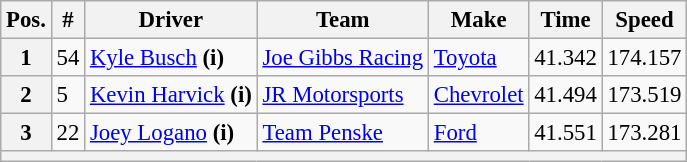<table class="wikitable" style="font-size:95%">
<tr>
<th>Pos.</th>
<th>#</th>
<th>Driver</th>
<th>Team</th>
<th>Make</th>
<th>Time</th>
<th>Speed</th>
</tr>
<tr>
<th>1</th>
<td>54</td>
<td><a href='#'>Kyle Busch</a> <strong>(i)</strong></td>
<td><a href='#'>Joe Gibbs Racing</a></td>
<td><a href='#'>Toyota</a></td>
<td>41.342</td>
<td>174.157</td>
</tr>
<tr>
<th>2</th>
<td>5</td>
<td><a href='#'>Kevin Harvick</a> <strong>(i)</strong></td>
<td><a href='#'>JR Motorsports</a></td>
<td><a href='#'>Chevrolet</a></td>
<td>41.494</td>
<td>173.519</td>
</tr>
<tr>
<th>3</th>
<td>22</td>
<td><a href='#'>Joey Logano</a> <strong>(i)</strong></td>
<td><a href='#'>Team Penske</a></td>
<td><a href='#'>Ford</a></td>
<td>41.551</td>
<td>173.281</td>
</tr>
<tr>
<th colspan="7"></th>
</tr>
</table>
